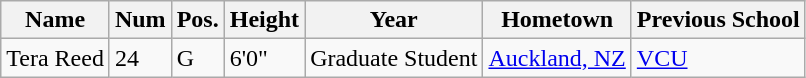<table class="wikitable sortable">
<tr>
<th>Name</th>
<th>Num</th>
<th>Pos.</th>
<th>Height</th>
<th>Year</th>
<th>Hometown</th>
<th class="unsortable">Previous School</th>
</tr>
<tr>
<td>Tera Reed</td>
<td>24</td>
<td>G</td>
<td>6'0"</td>
<td>Graduate Student</td>
<td><a href='#'>Auckland, NZ</a></td>
<td><a href='#'>VCU</a></td>
</tr>
</table>
